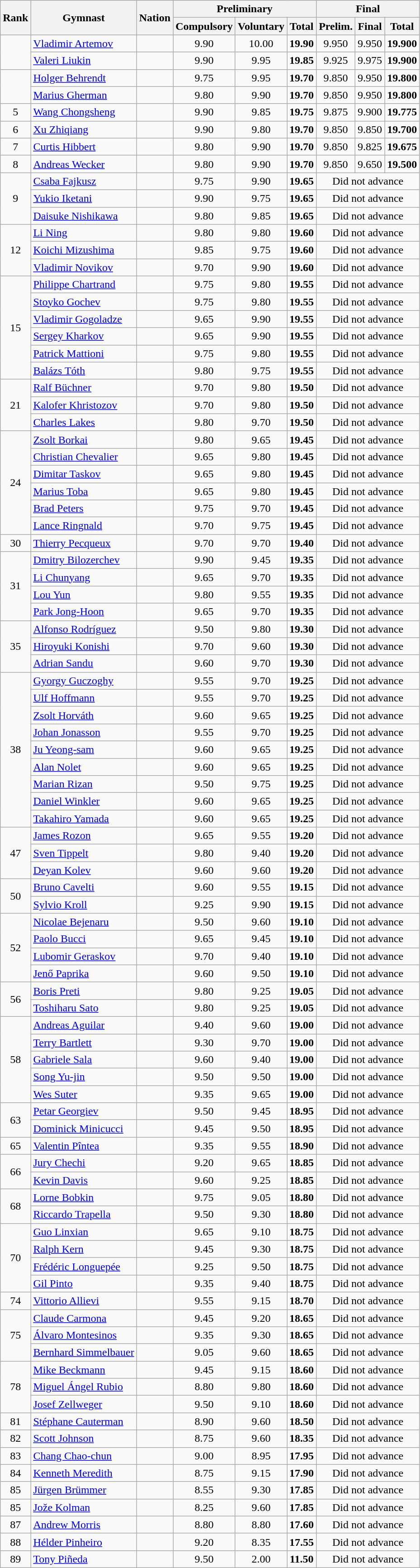<table class="wikitable sortable" style="text-align:center">
<tr>
<th rowspan=2>Rank</th>
<th rowspan=2>Gymnast</th>
<th rowspan=2>Nation</th>
<th colspan=3>Preliminary</th>
<th colspan=3>Final</th>
</tr>
<tr>
<th>Compulsory</th>
<th>Voluntary</th>
<th>Total</th>
<th> Prelim.</th>
<th>Final</th>
<th>Total</th>
</tr>
<tr>
<td rowspan=2></td>
<td align=left data-sort-value=Artemov><a href='#'>Vladimir Artemov</a></td>
<td align=left></td>
<td>9.90</td>
<td>10.00</td>
<td><strong>19.90</strong></td>
<td>9.950</td>
<td>9.950</td>
<td><strong>19.900</strong></td>
</tr>
<tr>
<td align=left data-sort-value=Liukin><a href='#'>Valeri Liukin</a></td>
<td align=left></td>
<td>9.90</td>
<td>9.95</td>
<td><strong>19.85</strong></td>
<td>9.925</td>
<td>9.975</td>
<td><strong>19.900</strong></td>
</tr>
<tr>
<td rowspan=2></td>
<td align=left data-sort-value=Behrendt><a href='#'>Holger Behrendt</a></td>
<td align=left></td>
<td>9.75</td>
<td>9.95</td>
<td><strong>19.70</strong></td>
<td>9.850</td>
<td>9.950</td>
<td><strong>19.800</strong></td>
</tr>
<tr>
<td align=left data-sort-value=Gherman><a href='#'>Marius Gherman</a></td>
<td align=left></td>
<td>9.80</td>
<td>9.90</td>
<td><strong>19.70</strong></td>
<td>9.850</td>
<td>9.950</td>
<td><strong>19.800</strong></td>
</tr>
<tr>
<td>5</td>
<td align=left data-sort-value=Wang><a href='#'>Wang Chongsheng</a></td>
<td align=left></td>
<td>9.90</td>
<td>9.85</td>
<td><strong>19.75</strong></td>
<td>9.875</td>
<td>9.900</td>
<td><strong>19.775</strong></td>
</tr>
<tr>
<td>6</td>
<td align=left data-sort-value=Xu><a href='#'>Xu Zhiqiang</a></td>
<td align=left></td>
<td>9.90</td>
<td>9.80</td>
<td><strong>19.70</strong></td>
<td>9.850</td>
<td>9.850</td>
<td><strong>19.700</strong></td>
</tr>
<tr>
<td>7</td>
<td align=left data-sort-value=Hibbert><a href='#'>Curtis Hibbert</a></td>
<td align=left></td>
<td>9.80</td>
<td>9.90</td>
<td><strong>19.70</strong></td>
<td>9.850</td>
<td>9.825</td>
<td><strong>19.675</strong></td>
</tr>
<tr>
<td>8</td>
<td align=left data-sort-value=Wecker><a href='#'>Andreas Wecker</a></td>
<td align=left></td>
<td>9.80</td>
<td>9.90</td>
<td><strong>19.70</strong></td>
<td>9.850</td>
<td>9.650</td>
<td><strong>19.500</strong></td>
</tr>
<tr>
<td rowspan=3>9</td>
<td align=left data-sort-value=Fajkusz><a href='#'>Csaba Fajkusz</a></td>
<td align=left></td>
<td>9.75</td>
<td>9.90</td>
<td><strong>19.65</strong></td>
<td colspan=3 data-sort-value=0.00>Did not advance</td>
</tr>
<tr>
<td align=left data-sort-value=Iketani><a href='#'>Yukio Iketani</a></td>
<td align=left></td>
<td>9.90</td>
<td>9.75</td>
<td><strong>19.65</strong></td>
<td colspan=3 data-sort-value=0.00>Did not advance</td>
</tr>
<tr>
<td align=left data-sort-value=Nishikawa><a href='#'>Daisuke Nishikawa</a></td>
<td align=left></td>
<td>9.80</td>
<td>9.85</td>
<td><strong>19.65</strong></td>
<td colspan=3 data-sort-value=0.00>Did not advance</td>
</tr>
<tr>
<td rowspan=3>12</td>
<td align=left data-sort-value=Li><a href='#'>Li Ning</a></td>
<td align=left></td>
<td>9.80</td>
<td>9.80</td>
<td><strong>19.60</strong></td>
<td colspan=3 data-sort-value=0.00>Did not advance</td>
</tr>
<tr>
<td align=left data-sort-value=Mizushima><a href='#'>Koichi Mizushima</a></td>
<td align=left></td>
<td>9.85</td>
<td>9.75</td>
<td><strong>19.60</strong></td>
<td colspan=3 data-sort-value=0.00>Did not advance</td>
</tr>
<tr>
<td align=left data-sort-value=Novikov><a href='#'>Vladimir Novikov</a></td>
<td align=left></td>
<td>9.70</td>
<td>9.90</td>
<td><strong>19.60</strong></td>
<td colspan=3 data-sort-value=0.00>Did not advance</td>
</tr>
<tr>
<td rowspan=6>15</td>
<td align=left data-sort-value=Chartrand><a href='#'>Philippe Chartrand</a></td>
<td align=left></td>
<td>9.75</td>
<td>9.80</td>
<td><strong>19.55</strong></td>
<td colspan=3 data-sort-value=0.00>Did not advance</td>
</tr>
<tr>
<td align=left data-sort-value=Gochev><a href='#'>Stoyko Gochev</a></td>
<td align=left></td>
<td>9.75</td>
<td>9.80</td>
<td><strong>19.55</strong></td>
<td colspan=3 data-sort-value=0.00>Did not advance</td>
</tr>
<tr>
<td align=left data-sort-value=Gogoladze><a href='#'>Vladimir Gogoladze</a></td>
<td align=left></td>
<td>9.65</td>
<td>9.90</td>
<td><strong>19.55</strong></td>
<td colspan=3 data-sort-value=0.00>Did not advance</td>
</tr>
<tr>
<td align=left data-sort-value=Kharkov><a href='#'>Sergey Kharkov</a></td>
<td align=left></td>
<td>9.65</td>
<td>9.90</td>
<td><strong>19.55</strong></td>
<td colspan=3 data-sort-value=0.00>Did not advance</td>
</tr>
<tr>
<td align=left data-sort-value=Mattioni><a href='#'>Patrick Mattioni</a></td>
<td align=left></td>
<td>9.75</td>
<td>9.80</td>
<td><strong>19.55</strong></td>
<td colspan=3 data-sort-value=0.00>Did not advance</td>
</tr>
<tr>
<td align=left data-sort-value=Tóth><a href='#'>Balázs Tóth</a></td>
<td align=left></td>
<td>9.80</td>
<td>9.75</td>
<td><strong>19.55</strong></td>
<td colspan=3 data-sort-value=0.00>Did not advance</td>
</tr>
<tr>
<td rowspan=3>21</td>
<td align=left data-sort-value=Büchner><a href='#'>Ralf Büchner</a></td>
<td align=left></td>
<td>9.70</td>
<td>9.80</td>
<td><strong>19.50</strong></td>
<td colspan=3 data-sort-value=0.00>Did not advance</td>
</tr>
<tr>
<td align=left data-sort-value=Khristozov><a href='#'>Kalofer Khristozov</a></td>
<td align=left></td>
<td>9.70</td>
<td>9.80</td>
<td><strong>19.50</strong></td>
<td colspan=3 data-sort-value=0.00>Did not advance</td>
</tr>
<tr>
<td align=left data-sort-value=Lakes><a href='#'>Charles Lakes</a></td>
<td align=left></td>
<td>9.80</td>
<td>9.70</td>
<td><strong>19.50</strong></td>
<td colspan=3 data-sort-value=0.00>Did not advance</td>
</tr>
<tr>
<td rowspan=6>24</td>
<td align=left data-sort-value=Borkai><a href='#'>Zsolt Borkai</a></td>
<td align=left></td>
<td>9.80</td>
<td>9.65</td>
<td><strong>19.45</strong></td>
<td colspan=3 data-sort-value=0.00>Did not advance</td>
</tr>
<tr>
<td align=left data-sort-value=Chevalier><a href='#'>Christian Chevalier</a></td>
<td align=left></td>
<td>9.65</td>
<td>9.80</td>
<td><strong>19.45</strong></td>
<td colspan=3 data-sort-value=0.00>Did not advance</td>
</tr>
<tr>
<td align=left data-sort-value=Taskov><a href='#'>Dimitar Taskov</a></td>
<td align=left></td>
<td>9.65</td>
<td>9.80</td>
<td><strong>19.45</strong></td>
<td colspan=3 data-sort-value=0.00>Did not advance</td>
</tr>
<tr>
<td align=left data-sort-value=Toba><a href='#'>Marius Toba</a></td>
<td align=left></td>
<td>9.65</td>
<td>9.80</td>
<td><strong>19.45</strong></td>
<td colspan=3 data-sort-value=0.00>Did not advance</td>
</tr>
<tr>
<td align=left data-sort-value=Peters><a href='#'>Brad Peters</a></td>
<td align=left></td>
<td>9.75</td>
<td>9.70</td>
<td><strong>19.45</strong></td>
<td colspan=3 data-sort-value=0.00>Did not advance</td>
</tr>
<tr>
<td align=left data-sort-value=Ringnald><a href='#'>Lance Ringnald</a></td>
<td align=left></td>
<td>9.70</td>
<td>9.75</td>
<td><strong>19.45</strong></td>
<td colspan=3 data-sort-value=0.00>Did not advance</td>
</tr>
<tr>
<td>30</td>
<td align=left data-sort-value=Pecqueux><a href='#'>Thierry Pecqueux</a></td>
<td align=left></td>
<td>9.70</td>
<td>9.70</td>
<td><strong>19.40</strong></td>
<td colspan=3 data-sort-value=0.00>Did not advance</td>
</tr>
<tr>
<td rowspan=4>31</td>
<td align=left data-sort-value=Bilozerchev><a href='#'>Dmitry Bilozerchev</a></td>
<td align=left></td>
<td>9.90</td>
<td>9.45</td>
<td><strong>19.35</strong></td>
<td colspan=3 data-sort-value=0.00>Did not advance</td>
</tr>
<tr>
<td align=left data-sort-value=Li><a href='#'>Li Chunyang</a></td>
<td align=left></td>
<td>9.65</td>
<td>9.70</td>
<td><strong>19.35</strong></td>
<td colspan=3 data-sort-value=0.00>Did not advance</td>
</tr>
<tr>
<td align=left data-sort-value=Lou><a href='#'>Lou Yun</a></td>
<td align=left></td>
<td>9.80</td>
<td>9.55</td>
<td><strong>19.35</strong></td>
<td colspan=3 data-sort-value=0.00>Did not advance</td>
</tr>
<tr>
<td align=left data-sort-value=Park><a href='#'>Park Jong-Hoon</a></td>
<td align=left></td>
<td>9.65</td>
<td>9.70</td>
<td><strong>19.35</strong></td>
<td colspan=3 data-sort-value=0.00>Did not advance</td>
</tr>
<tr>
<td rowspan=3>35</td>
<td align=left data-sort-value=Rodríguez><a href='#'>Alfonso Rodríguez</a></td>
<td align=left></td>
<td>9.50</td>
<td>9.80</td>
<td><strong>19.30</strong></td>
<td colspan=3 data-sort-value=0.00>Did not advance</td>
</tr>
<tr>
<td align=left data-sort-value=Konishi><a href='#'>Hiroyuki Konishi</a></td>
<td align=left></td>
<td>9.70</td>
<td>9.60</td>
<td><strong>19.30</strong></td>
<td colspan=3 data-sort-value=0.00>Did not advance</td>
</tr>
<tr>
<td align=left data-sort-value=Sandu><a href='#'>Adrian Sandu</a></td>
<td align=left></td>
<td>9.60</td>
<td>9.70</td>
<td><strong>19.30</strong></td>
<td colspan=3 data-sort-value=0.00>Did not advance</td>
</tr>
<tr>
<td rowspan=9>38</td>
<td align=left data-sort-value=Guczoghy><a href='#'>Gyorgy Guczoghy</a></td>
<td align=left></td>
<td>9.55</td>
<td>9.70</td>
<td><strong>19.25</strong></td>
<td colspan=3 data-sort-value=0.00>Did not advance</td>
</tr>
<tr>
<td align=left data-sort-value=Hoffmann><a href='#'>Ulf Hoffmann</a></td>
<td align=left></td>
<td>9.55</td>
<td>9.70</td>
<td><strong>19.25</strong></td>
<td colspan=3 data-sort-value=0.00>Did not advance</td>
</tr>
<tr>
<td align=left data-sort-value=Horváth><a href='#'>Zsolt Horváth</a></td>
<td align=left></td>
<td>9.60</td>
<td>9.65</td>
<td><strong>19.25</strong></td>
<td colspan=3 data-sort-value=0.00>Did not advance</td>
</tr>
<tr>
<td align=left data-sort-value=Jonasson><a href='#'>Johan Jonasson</a></td>
<td align=left></td>
<td>9.55</td>
<td>9.70</td>
<td><strong>19.25</strong></td>
<td colspan=3 data-sort-value=0.00>Did not advance</td>
</tr>
<tr>
<td align=left data-sort-value=Ju><a href='#'>Ju Yeong-sam</a></td>
<td align=left></td>
<td>9.60</td>
<td>9.65</td>
<td><strong>19.25</strong></td>
<td colspan=3 data-sort-value=0.00>Did not advance</td>
</tr>
<tr>
<td align=left data-sort-value=Nolet><a href='#'>Alan Nolet</a></td>
<td align=left></td>
<td>9.60</td>
<td>9.65</td>
<td><strong>19.25</strong></td>
<td colspan=3 data-sort-value=0.00>Did not advance</td>
</tr>
<tr>
<td align=left data-sort-value=Rizan><a href='#'>Marian Rizan</a></td>
<td align=left></td>
<td>9.50</td>
<td>9.75</td>
<td><strong>19.25</strong></td>
<td colspan=3 data-sort-value=0.00>Did not advance</td>
</tr>
<tr>
<td align=left data-sort-value=Winkler><a href='#'>Daniel Winkler</a></td>
<td align=left></td>
<td>9.60</td>
<td>9.65</td>
<td><strong>19.25</strong></td>
<td colspan=3 data-sort-value=0.00>Did not advance</td>
</tr>
<tr>
<td align=left data-sort-value=Yamada><a href='#'>Takahiro Yamada</a></td>
<td align=left></td>
<td>9.60</td>
<td>9.65</td>
<td><strong>19.25</strong></td>
<td colspan=3 data-sort-value=0.00>Did not advance</td>
</tr>
<tr>
<td rowspan=3>47</td>
<td align=left data-sort-value=Rozon><a href='#'>James Rozon</a></td>
<td align=left></td>
<td>9.65</td>
<td>9.55</td>
<td><strong>19.20</strong></td>
<td colspan=3 data-sort-value=0.00>Did not advance</td>
</tr>
<tr>
<td align=left data-sort-value=Tippelt><a href='#'>Sven Tippelt</a></td>
<td align=left></td>
<td>9.80</td>
<td>9.40</td>
<td><strong>19.20</strong></td>
<td colspan=3 data-sort-value=0.00>Did not advance</td>
</tr>
<tr>
<td align=left data-sort-value=Kolev><a href='#'>Deyan Kolev</a></td>
<td align=left></td>
<td>9.60</td>
<td>9.60</td>
<td><strong>19.20</strong></td>
<td colspan=3 data-sort-value=0.00>Did not advance</td>
</tr>
<tr>
<td rowspan=2>50</td>
<td align=left data-sort-value=Cavelti><a href='#'>Bruno Cavelti</a></td>
<td align=left></td>
<td>9.60</td>
<td>9.55</td>
<td><strong>19.15</strong></td>
<td colspan=3 data-sort-value=0.00>Did not advance</td>
</tr>
<tr>
<td align=left data-sort-value=Kroll><a href='#'>Sylvio Kroll</a></td>
<td align=left></td>
<td>9.25</td>
<td>9.90</td>
<td><strong>19.15</strong></td>
<td colspan=3 data-sort-value=0.00>Did not advance</td>
</tr>
<tr>
<td rowspan=4>52</td>
<td align=left data-sort-value=Bejenaru><a href='#'>Nicolae Bejenaru</a></td>
<td align=left></td>
<td>9.50</td>
<td>9.60</td>
<td><strong>19.10</strong></td>
<td colspan=3 data-sort-value=0.00>Did not advance</td>
</tr>
<tr>
<td align=left data-sort-value=Bucci><a href='#'>Paolo Bucci</a></td>
<td align=left></td>
<td>9.65</td>
<td>9.45</td>
<td><strong>19.10</strong></td>
<td colspan=3 data-sort-value=0.00>Did not advance</td>
</tr>
<tr>
<td align=left data-sort-value=Geraskov><a href='#'>Lubomir Geraskov</a></td>
<td align=left></td>
<td>9.70</td>
<td>9.40</td>
<td><strong>19.10</strong></td>
<td colspan=3 data-sort-value=0.00>Did not advance</td>
</tr>
<tr>
<td align=left data-sort-value=Paprika><a href='#'>Jenő Paprika</a></td>
<td align=left></td>
<td>9.60</td>
<td>9.50</td>
<td><strong>19.10</strong></td>
<td colspan=3 data-sort-value=0.00>Did not advance</td>
</tr>
<tr>
<td rowspan=2>56</td>
<td align=left data-sort-value=Preti><a href='#'>Boris Preti</a></td>
<td align=left></td>
<td>9.80</td>
<td>9.25</td>
<td><strong>19.05</strong></td>
<td colspan=3 data-sort-value=0.00>Did not advance</td>
</tr>
<tr>
<td align=left data-sort-value=Sato><a href='#'>Toshiharu Sato</a></td>
<td align=left></td>
<td>9.80</td>
<td>9.25</td>
<td><strong>19.05</strong></td>
<td colspan=3 data-sort-value=0.00>Did not advance</td>
</tr>
<tr>
<td rowspan=5>58</td>
<td align=left data-sort-value=Aguilar><a href='#'>Andreas Aguilar</a></td>
<td align=left></td>
<td>9.40</td>
<td>9.60</td>
<td><strong>19.00</strong></td>
<td colspan=3 data-sort-value=0.00>Did not advance</td>
</tr>
<tr>
<td align=left data-sort-value=Bartlett><a href='#'>Terry Bartlett</a></td>
<td align=left></td>
<td>9.30</td>
<td>9.70</td>
<td><strong>19.00</strong></td>
<td colspan=3 data-sort-value=0.00>Did not advance</td>
</tr>
<tr>
<td align=left data-sort-value=Sala><a href='#'>Gabriele Sala</a></td>
<td align=left></td>
<td>9.60</td>
<td>9.40</td>
<td><strong>19.00</strong></td>
<td colspan=3 data-sort-value=0.00>Did not advance</td>
</tr>
<tr>
<td align=left data-sort-value=Song><a href='#'>Song Yu-jin</a></td>
<td align=left></td>
<td>9.50</td>
<td>9.50</td>
<td><strong>19.00</strong></td>
<td colspan=3 data-sort-value=0.00>Did not advance</td>
</tr>
<tr>
<td align=left data-sort-value=Suter><a href='#'>Wes Suter</a></td>
<td align=left></td>
<td>9.35</td>
<td>9.65</td>
<td><strong>19.00</strong></td>
<td colspan=3 data-sort-value=0.00>Did not advance</td>
</tr>
<tr>
<td rowspan=2>63</td>
<td align=left data-sort-value=Georgiev><a href='#'>Petar Georgiev</a></td>
<td align=left></td>
<td>9.50</td>
<td>9.45</td>
<td><strong>18.95</strong></td>
<td colspan=3 data-sort-value=0.00>Did not advance</td>
</tr>
<tr>
<td align=left data-sort-value=Minicucci Jr.><a href='#'>Dominick Minicucci</a></td>
<td align=left></td>
<td>9.45</td>
<td>9.50</td>
<td><strong>18.95</strong></td>
<td colspan=3 data-sort-value=0.00>Did not advance</td>
</tr>
<tr>
<td>65</td>
<td align=left data-sort-value=Pîntea><a href='#'>Valentin Pîntea</a></td>
<td align=left></td>
<td>9.35</td>
<td>9.55</td>
<td><strong>18.90</strong></td>
<td colspan=3 data-sort-value=0.00>Did not advance</td>
</tr>
<tr>
<td rowspan=2>66</td>
<td align=left data-sort-value=Chechi><a href='#'>Jury Chechi</a></td>
<td align=left></td>
<td>9.20</td>
<td>9.65</td>
<td><strong>18.85</strong></td>
<td colspan=3 data-sort-value=0.00>Did not advance</td>
</tr>
<tr>
<td align=left data-sort-value=Davis><a href='#'>Kevin Davis</a></td>
<td align=left></td>
<td>9.60</td>
<td>9.25</td>
<td><strong>18.85</strong></td>
<td colspan=3 data-sort-value=0.00>Did not advance</td>
</tr>
<tr>
<td rowspan=2>68</td>
<td align=left data-sort-value=Bobkin><a href='#'>Lorne Bobkin</a></td>
<td align=left></td>
<td>9.75</td>
<td>9.05</td>
<td><strong>18.80</strong></td>
<td colspan=3 data-sort-value=0.00>Did not advance</td>
</tr>
<tr>
<td align=left data-sort-value=Trapella><a href='#'>Riccardo Trapella</a></td>
<td align=left></td>
<td>9.50</td>
<td>9.30</td>
<td><strong>18.80</strong></td>
<td colspan=3 data-sort-value=0.00>Did not advance</td>
</tr>
<tr>
<td rowspan=4>70</td>
<td align=left data-sort-value=Guo><a href='#'>Guo Linxian</a></td>
<td align=left></td>
<td>9.65</td>
<td>9.10</td>
<td><strong>18.75</strong></td>
<td colspan=3 data-sort-value=0.00>Did not advance</td>
</tr>
<tr>
<td align=left data-sort-value=Kern><a href='#'>Ralph Kern</a></td>
<td align=left></td>
<td>9.45</td>
<td>9.30</td>
<td><strong>18.75</strong></td>
<td colspan=3 data-sort-value=0.00>Did not advance</td>
</tr>
<tr>
<td align=left data-sort-value=Longuepée><a href='#'>Frédéric Longuepée</a></td>
<td align=left></td>
<td>9.25</td>
<td>9.50</td>
<td><strong>18.75</strong></td>
<td colspan=3 data-sort-value=0.00>Did not advance</td>
</tr>
<tr>
<td align=left data-sort-value=Pinto><a href='#'>Gil Pinto</a></td>
<td align=left></td>
<td>9.35</td>
<td>9.40</td>
<td><strong>18.75</strong></td>
<td colspan=3 data-sort-value=0.00>Did not advance</td>
</tr>
<tr>
<td>74</td>
<td align=left data-sort-value=Allievi><a href='#'>Vittorio Allievi</a></td>
<td align=left></td>
<td>9.55</td>
<td>9.15</td>
<td><strong>18.70</strong></td>
<td colspan=3 data-sort-value=0.00>Did not advance</td>
</tr>
<tr>
<td rowspan=3>75</td>
<td align=left data-sort-value=Carmona><a href='#'>Claude Carmona</a></td>
<td align=left></td>
<td>9.45</td>
<td>9.20</td>
<td><strong>18.65</strong></td>
<td colspan=3 data-sort-value=0.00>Did not advance</td>
</tr>
<tr>
<td align=left data-sort-value=Montesinos><a href='#'>Álvaro Montesinos</a></td>
<td align=left></td>
<td>9.35</td>
<td>9.30</td>
<td><strong>18.65</strong></td>
<td colspan=3 data-sort-value=0.00>Did not advance</td>
</tr>
<tr>
<td align=left data-sort-value=Simmelbauer><a href='#'>Bernhard Simmelbauer</a></td>
<td align=left></td>
<td>9.05</td>
<td>9.60</td>
<td><strong>18.65</strong></td>
<td colspan=3 data-sort-value=0.00>Did not advance</td>
</tr>
<tr>
<td rowspan=3>78</td>
<td align=left data-sort-value=Beckmann><a href='#'>Mike Beckmann</a></td>
<td align=left></td>
<td>9.45</td>
<td>9.15</td>
<td><strong>18.60</strong></td>
<td colspan=3 data-sort-value=0.00>Did not advance</td>
</tr>
<tr>
<td align=left data-sort-value=Rubio><a href='#'>Miguel Ángel Rubio</a></td>
<td align=left></td>
<td>8.80</td>
<td>9.80</td>
<td><strong>18.60</strong></td>
<td colspan=3 data-sort-value=0.00>Did not advance</td>
</tr>
<tr>
<td align=left data-sort-value=Zellweger><a href='#'>Josef Zellweger</a></td>
<td align=left></td>
<td>9.50</td>
<td>9.10</td>
<td><strong>18.60</strong></td>
<td colspan=3 data-sort-value=0.00>Did not advance</td>
</tr>
<tr>
<td>81</td>
<td align=left data-sort-value=Cauterman><a href='#'>Stéphane Cauterman</a></td>
<td align=left></td>
<td>8.90</td>
<td>9.60</td>
<td><strong>18.50</strong></td>
<td colspan=3 data-sort-value=0.00>Did not advance</td>
</tr>
<tr>
<td>82</td>
<td align=left data-sort-value=Johnson><a href='#'>Scott Johnson</a></td>
<td align=left></td>
<td>8.75</td>
<td>9.60</td>
<td><strong>18.35</strong></td>
<td colspan=3 data-sort-value=0.00>Did not advance</td>
</tr>
<tr>
<td>83</td>
<td align=left data-sort-value=Chang><a href='#'>Chang Chao-chun</a></td>
<td align=left></td>
<td>9.00</td>
<td>8.95</td>
<td><strong>17.95</strong></td>
<td colspan=3 data-sort-value=0.00>Did not advance</td>
</tr>
<tr>
<td>84</td>
<td align=left data-sort-value=Meredith><a href='#'>Kenneth Meredith</a></td>
<td align=left></td>
<td>8.75</td>
<td>9.15</td>
<td><strong>17.90</strong></td>
<td colspan=3 data-sort-value=0.00>Did not advance</td>
</tr>
<tr>
<td>85</td>
<td align=left data-sort-value=Brümmer><a href='#'>Jürgen Brümmer</a></td>
<td align=left></td>
<td>8.55</td>
<td>9.30</td>
<td><strong>17.85</strong></td>
<td colspan=3 data-sort-value=0.00>Did not advance</td>
</tr>
<tr>
<td>85</td>
<td align=left data-sort-value=Kolman><a href='#'>Jože Kolman</a></td>
<td align=left></td>
<td>8.25</td>
<td>9.60</td>
<td><strong>17.85</strong></td>
<td colspan=3 data-sort-value=0.00>Did not advance</td>
</tr>
<tr>
<td>87</td>
<td align=left data-sort-value=Morris><a href='#'>Andrew Morris</a></td>
<td align=left></td>
<td>8.80</td>
<td>8.80</td>
<td><strong>17.60</strong></td>
<td colspan=3 data-sort-value=0.00>Did not advance</td>
</tr>
<tr>
<td>88</td>
<td align=left data-sort-value=Pinheiro><a href='#'>Hélder Pinheiro</a></td>
<td align=left></td>
<td>9.20</td>
<td>8.35</td>
<td><strong>17.55</strong></td>
<td colspan=3 data-sort-value=0.00>Did not advance</td>
</tr>
<tr>
<td>89</td>
<td align=left data-sort-value=Piñeda><a href='#'>Tony Piñeda</a></td>
<td align=left></td>
<td>9.50</td>
<td>2.00</td>
<td><strong>11.50</strong></td>
<td colspan=3 data-sort-value=0.00>Did not advance</td>
</tr>
</table>
